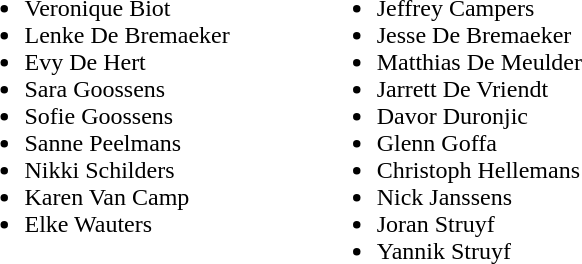<table>
<tr>
<td valign="top"><br><ul><li> Veronique Biot</li><li> Lenke De Bremaeker</li><li> Evy De Hert</li><li> Sara Goossens</li><li> Sofie Goossens</li><li> Sanne Peelmans</li><li> Nikki Schilders</li><li> Karen Van Camp</li><li> Elke Wauters</li></ul></td>
<td width="50"> </td>
<td valign="top"><br><ul><li> Jeffrey Campers</li><li> Jesse De Bremaeker</li><li> Matthias De Meulder</li><li> Jarrett De Vriendt</li><li> Davor Duronjic</li><li> Glenn Goffa</li><li> Christoph Hellemans</li><li> Nick Janssens</li><li> Joran Struyf</li><li> Yannik Struyf</li></ul></td>
<td width="50"> </td>
<td valign="top"></td>
</tr>
</table>
